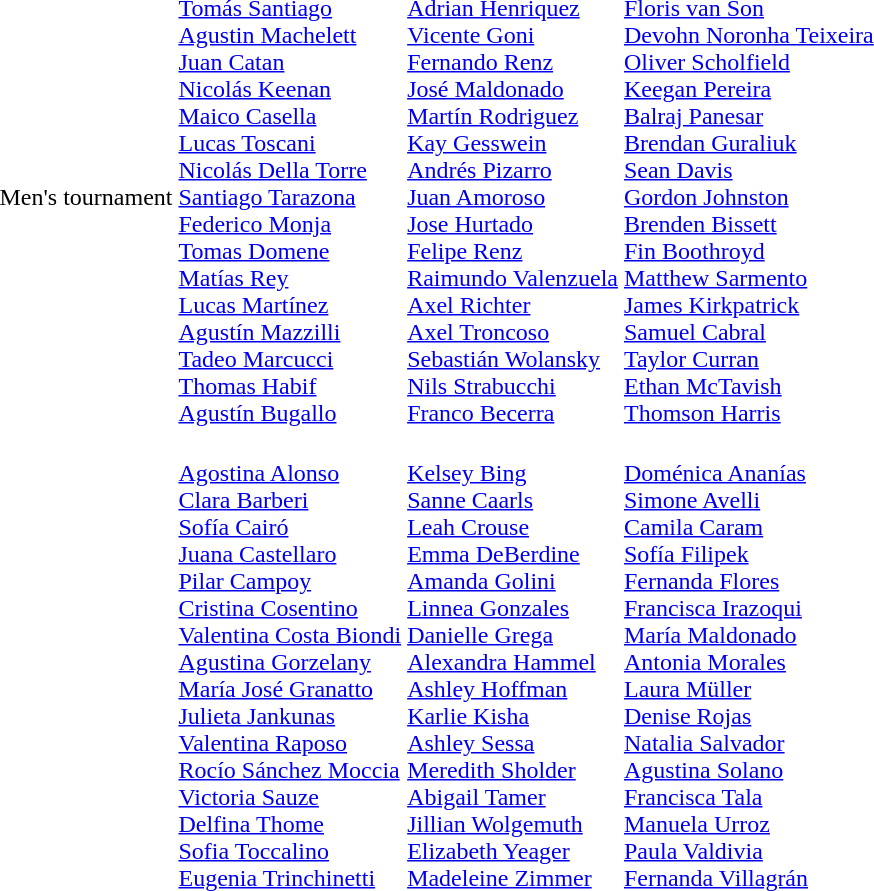<table>
<tr>
<td>Men's tournament<br></td>
<td><br><a href='#'>Tomás Santiago</a><br><a href='#'>Agustin Machelett</a><br><a href='#'>Juan Catan</a><br><a href='#'>Nicolás Keenan</a><br><a href='#'>Maico Casella</a><br><a href='#'>Lucas Toscani</a><br><a href='#'>Nicolás Della Torre</a><br><a href='#'>Santiago Tarazona</a><br><a href='#'>Federico Monja</a><br><a href='#'>Tomas Domene</a><br><a href='#'>Matías Rey</a><br><a href='#'>Lucas Martínez</a><br><a href='#'>Agustín Mazzilli</a><br><a href='#'>Tadeo Marcucci</a><br><a href='#'>Thomas Habif</a><br><a href='#'>Agustín Bugallo</a></td>
<td><br><a href='#'>Adrian Henriquez</a><br><a href='#'>Vicente Goni</a><br><a href='#'>Fernando Renz</a><br><a href='#'>José Maldonado</a><br><a href='#'>Martín Rodriguez</a><br><a href='#'>Kay Gesswein</a><br><a href='#'>Andrés Pizarro</a><br><a href='#'>Juan Amoroso</a><br><a href='#'>Jose Hurtado</a><br><a href='#'>Felipe Renz</a><br><a href='#'>Raimundo Valenzuela</a><br><a href='#'>Axel Richter</a><br><a href='#'>Axel Troncoso</a><br><a href='#'>Sebastián Wolansky</a><br><a href='#'>Nils Strabucchi</a><br><a href='#'>Franco Becerra</a></td>
<td><br><a href='#'>Floris van Son</a><br><a href='#'>Devohn Noronha Teixeira</a><br><a href='#'>Oliver Scholfield</a><br><a href='#'>Keegan Pereira</a><br><a href='#'>Balraj Panesar</a><br><a href='#'>Brendan Guraliuk</a><br><a href='#'>Sean Davis</a><br><a href='#'>Gordon Johnston</a><br><a href='#'>Brenden Bissett</a><br><a href='#'>Fin Boothroyd</a><br><a href='#'>Matthew Sarmento</a><br><a href='#'>James Kirkpatrick</a><br><a href='#'>Samuel Cabral</a><br><a href='#'>Taylor Curran</a><br><a href='#'>Ethan McTavish</a><br><a href='#'>Thomson Harris</a></td>
</tr>
<tr>
<td><br></td>
<td><br><a href='#'>Agostina Alonso</a><br><a href='#'>Clara Barberi</a><br><a href='#'>Sofía Cairó</a><br><a href='#'>Juana Castellaro</a><br><a href='#'>Pilar Campoy</a><br><a href='#'>Cristina Cosentino</a><br><a href='#'>Valentina Costa Biondi</a><br><a href='#'>Agustina Gorzelany</a><br><a href='#'>María José Granatto</a><br><a href='#'>Julieta Jankunas</a><br><a href='#'>Valentina Raposo</a><br><a href='#'>Rocío Sánchez Moccia</a><br><a href='#'>Victoria Sauze</a><br><a href='#'>Delfina Thome</a><br><a href='#'>Sofia Toccalino</a><br><a href='#'>Eugenia Trinchinetti</a></td>
<td><br><a href='#'>Kelsey Bing</a><br><a href='#'>Sanne Caarls</a><br><a href='#'>Leah Crouse</a><br><a href='#'>Emma DeBerdine</a><br><a href='#'>Amanda Golini</a><br><a href='#'>Linnea Gonzales</a><br><a href='#'>Danielle Grega</a><br><a href='#'>Alexandra Hammel</a><br><a href='#'>Ashley Hoffman</a><br><a href='#'>Karlie Kisha</a><br><a href='#'>Ashley Sessa</a><br><a href='#'>Meredith Sholder</a><br><a href='#'>Abigail Tamer</a><br><a href='#'>Jillian Wolgemuth</a><br><a href='#'>Elizabeth Yeager</a><br><a href='#'>Madeleine Zimmer</a></td>
<td><br><a href='#'>Doménica Ananías</a><br><a href='#'>Simone Avelli</a><br><a href='#'>Camila Caram</a><br><a href='#'>Sofía Filipek</a><br><a href='#'>Fernanda Flores</a><br><a href='#'>Francisca Irazoqui</a><br><a href='#'>María Maldonado</a><br><a href='#'>Antonia Morales</a><br><a href='#'>Laura Müller</a><br><a href='#'>Denise Rojas</a><br><a href='#'>Natalia Salvador</a><br><a href='#'>Agustina Solano</a><br><a href='#'>Francisca Tala</a><br><a href='#'>Manuela Urroz</a><br><a href='#'>Paula Valdivia</a><br><a href='#'>Fernanda Villagrán</a></td>
</tr>
</table>
